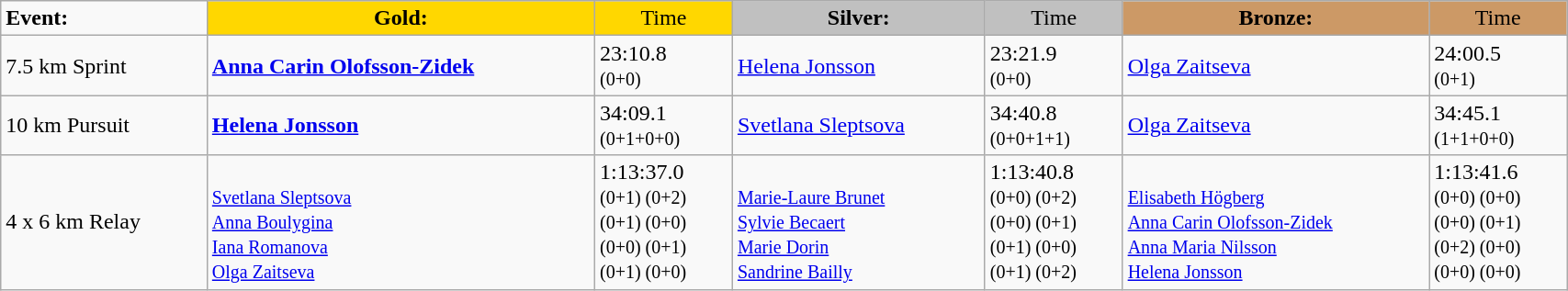<table class="wikitable" width=90%>
<tr>
<td><strong>Event:</strong></td>
<td style="text-align:center;background-color:gold;"><strong>Gold:</strong></td>
<td style="text-align:center;background-color:gold;">Time</td>
<td style="text-align:center;background-color:silver;"><strong>Silver:</strong></td>
<td style="text-align:center;background-color:silver;">Time</td>
<td style="text-align:center;background-color:#CC9966;"><strong>Bronze:</strong></td>
<td style="text-align:center;background-color:#CC9966;">Time</td>
</tr>
<tr>
<td>7.5 km Sprint<br></td>
<td><strong><a href='#'>Anna Carin Olofsson-Zidek</a></strong><br><small></small></td>
<td>23:10.8<br><small>(0+0)</small></td>
<td><a href='#'>Helena Jonsson</a><br><small></small></td>
<td>23:21.9<br><small>(0+0)</small></td>
<td><a href='#'>Olga Zaitseva</a><br><small></small></td>
<td>24:00.5<br><small>(0+1)</small></td>
</tr>
<tr>
<td>10 km Pursuit<br></td>
<td><strong><a href='#'>Helena Jonsson</a></strong><br><small></small></td>
<td>34:09.1<br><small>(0+1+0+0)</small></td>
<td><a href='#'>Svetlana Sleptsova</a><br><small></small></td>
<td>34:40.8<br><small>(0+0+1+1)</small></td>
<td><a href='#'>Olga Zaitseva</a><br><small></small></td>
<td>34:45.1<br><small>(1+1+0+0)</small></td>
</tr>
<tr>
<td>4 x 6 km Relay<br></td>
<td><strong></strong>  <br><small><a href='#'>Svetlana Sleptsova</a><br><a href='#'>Anna Boulygina</a><br><a href='#'>Iana Romanova</a><br><a href='#'>Olga Zaitseva</a></small></td>
<td>1:13:37.0<br><small>(0+1) (0+2)<br>(0+1) (0+0)<br>(0+0) (0+1)<br>(0+1) (0+0)</small></td>
<td>  <br><small><a href='#'>Marie-Laure Brunet</a><br><a href='#'>Sylvie Becaert</a><br><a href='#'>Marie Dorin</a><br><a href='#'>Sandrine Bailly</a></small></td>
<td>1:13:40.8<br><small>(0+0) (0+2)<br>(0+0) (0+1)<br>(0+1) (0+0)<br>(0+1) (0+2)</small></td>
<td>  <br><small><a href='#'>Elisabeth Högberg</a><br><a href='#'>Anna Carin Olofsson-Zidek</a><br><a href='#'>Anna Maria Nilsson</a><br><a href='#'>Helena Jonsson</a></small></td>
<td>1:13:41.6<br><small>(0+0) (0+0)<br>(0+0) (0+1)<br>(0+2) (0+0)<br>(0+0) (0+0)</small></td>
</tr>
</table>
